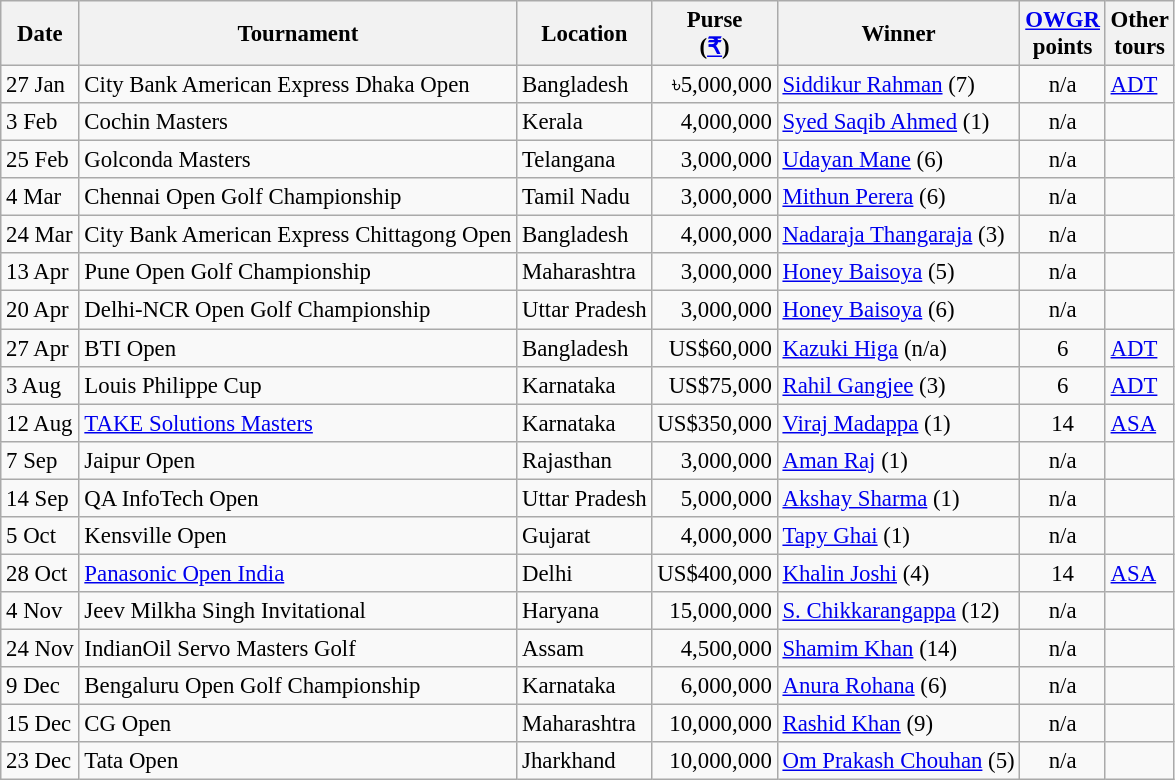<table class="wikitable" style="font-size:95%">
<tr>
<th>Date</th>
<th>Tournament</th>
<th>Location</th>
<th>Purse<br>(<a href='#'>₹</a>)</th>
<th>Winner</th>
<th><a href='#'>OWGR</a><br>points</th>
<th>Other<br>tours</th>
</tr>
<tr>
<td>27 Jan</td>
<td>City Bank American Express Dhaka Open</td>
<td>Bangladesh</td>
<td align=right>৳5,000,000</td>
<td> <a href='#'>Siddikur Rahman</a> (7)</td>
<td align=center>n/a</td>
<td><a href='#'>ADT</a></td>
</tr>
<tr>
<td>3 Feb</td>
<td>Cochin Masters</td>
<td>Kerala</td>
<td align=right>4,000,000</td>
<td> <a href='#'>Syed Saqib Ahmed</a> (1)</td>
<td align=center>n/a</td>
<td></td>
</tr>
<tr>
<td>25 Feb</td>
<td>Golconda Masters</td>
<td>Telangana</td>
<td align=right>3,000,000</td>
<td> <a href='#'>Udayan Mane</a> (6)</td>
<td align=center>n/a</td>
<td></td>
</tr>
<tr>
<td>4 Mar</td>
<td>Chennai Open Golf Championship</td>
<td>Tamil Nadu</td>
<td align=right>3,000,000</td>
<td> <a href='#'>Mithun Perera</a> (6)</td>
<td align=center>n/a</td>
<td></td>
</tr>
<tr>
<td>24 Mar</td>
<td>City Bank American Express Chittagong Open</td>
<td>Bangladesh</td>
<td align=right>4,000,000</td>
<td> <a href='#'>Nadaraja Thangaraja</a> (3)</td>
<td align=center>n/a</td>
<td></td>
</tr>
<tr>
<td>13 Apr</td>
<td>Pune Open Golf Championship</td>
<td>Maharashtra</td>
<td align=right>3,000,000</td>
<td> <a href='#'>Honey Baisoya</a> (5)</td>
<td align=center>n/a</td>
<td></td>
</tr>
<tr>
<td>20 Apr</td>
<td>Delhi-NCR Open Golf Championship</td>
<td>Uttar Pradesh</td>
<td align=right>3,000,000</td>
<td> <a href='#'>Honey Baisoya</a> (6)</td>
<td align=center>n/a</td>
<td></td>
</tr>
<tr>
<td>27 Apr</td>
<td>BTI Open</td>
<td>Bangladesh</td>
<td align=right>US$60,000</td>
<td> <a href='#'>Kazuki Higa</a> (n/a)</td>
<td align=center>6</td>
<td><a href='#'>ADT</a></td>
</tr>
<tr>
<td>3 Aug</td>
<td>Louis Philippe Cup</td>
<td>Karnataka</td>
<td align=right>US$75,000</td>
<td> <a href='#'>Rahil Gangjee</a> (3)</td>
<td align=center>6</td>
<td><a href='#'>ADT</a></td>
</tr>
<tr>
<td>12 Aug</td>
<td><a href='#'>TAKE Solutions Masters</a></td>
<td>Karnataka</td>
<td align=right>US$350,000</td>
<td> <a href='#'>Viraj Madappa</a> (1)</td>
<td align=center>14</td>
<td><a href='#'>ASA</a></td>
</tr>
<tr>
<td>7 Sep</td>
<td>Jaipur Open</td>
<td>Rajasthan</td>
<td align=right>3,000,000</td>
<td> <a href='#'>Aman Raj</a> (1)</td>
<td align=center>n/a</td>
<td></td>
</tr>
<tr>
<td>14 Sep</td>
<td>QA InfoTech Open</td>
<td>Uttar Pradesh</td>
<td align=right>5,000,000</td>
<td> <a href='#'>Akshay Sharma</a> (1)</td>
<td align=center>n/a</td>
<td></td>
</tr>
<tr>
<td>5 Oct</td>
<td>Kensville Open</td>
<td>Gujarat</td>
<td align=right>4,000,000</td>
<td> <a href='#'>Tapy Ghai</a> (1)</td>
<td align=center>n/a</td>
<td></td>
</tr>
<tr>
<td>28 Oct</td>
<td><a href='#'>Panasonic Open India</a></td>
<td>Delhi</td>
<td align=right>US$400,000</td>
<td> <a href='#'>Khalin Joshi</a> (4)</td>
<td align=center>14</td>
<td><a href='#'>ASA</a></td>
</tr>
<tr>
<td>4 Nov</td>
<td>Jeev Milkha Singh Invitational</td>
<td>Haryana</td>
<td align=right>15,000,000</td>
<td> <a href='#'>S. Chikkarangappa</a> (12)</td>
<td align=center>n/a</td>
<td></td>
</tr>
<tr>
<td>24 Nov</td>
<td>IndianOil Servo Masters Golf</td>
<td>Assam</td>
<td align=right>4,500,000</td>
<td> <a href='#'>Shamim Khan</a> (14)</td>
<td align=center>n/a</td>
<td></td>
</tr>
<tr>
<td>9 Dec</td>
<td>Bengaluru Open Golf Championship</td>
<td>Karnataka</td>
<td align=right>6,000,000</td>
<td> <a href='#'>Anura Rohana</a> (6)</td>
<td align=center>n/a</td>
<td></td>
</tr>
<tr>
<td>15 Dec</td>
<td>CG Open</td>
<td>Maharashtra</td>
<td align=right>10,000,000</td>
<td> <a href='#'>Rashid Khan</a> (9)</td>
<td align=center>n/a</td>
<td></td>
</tr>
<tr>
<td>23 Dec</td>
<td>Tata Open</td>
<td>Jharkhand</td>
<td align=right>10,000,000</td>
<td> <a href='#'>Om Prakash Chouhan</a> (5)</td>
<td align=center>n/a</td>
<td></td>
</tr>
</table>
